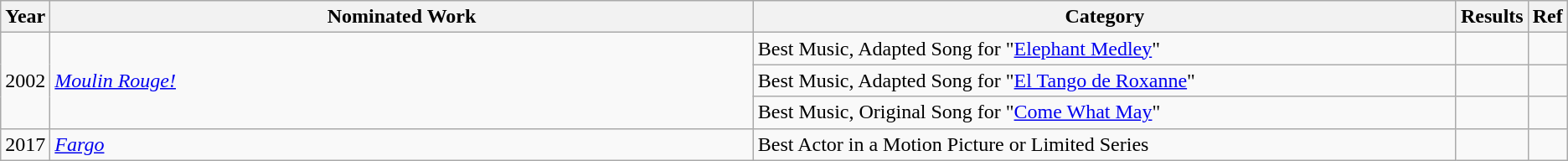<table class="wikitable">
<tr>
<th scope="col" style="width:1em;">Year</th>
<th scope="col" style="width:35em;">Nominated Work</th>
<th scope="col" style="width:35em;">Category</th>
<th scope="col" style="width:1em;">Results</th>
<th scope="col" style="width:1em;">Ref</th>
</tr>
<tr>
<td rowspan="3">2002</td>
<td rowspan="3"><em><a href='#'>Moulin Rouge!</a></em></td>
<td>Best Music, Adapted Song for "<a href='#'>Elephant Medley</a>"</td>
<td></td>
<td></td>
</tr>
<tr>
<td>Best Music, Adapted Song for "<a href='#'>El Tango de Roxanne</a>"</td>
<td></td>
<td></td>
</tr>
<tr>
<td>Best Music, Original Song for "<a href='#'>Come What May</a>"</td>
<td></td>
<td></td>
</tr>
<tr>
<td>2017</td>
<td><em><a href='#'>Fargo</a></em></td>
<td>Best Actor in a Motion Picture or Limited Series</td>
<td></td>
<td></td>
</tr>
</table>
